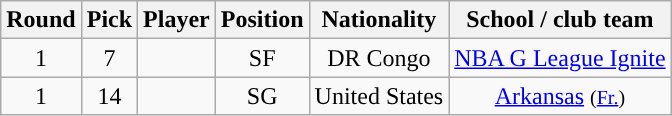<table class="wikitable sortable sortable">
<tr>
<th>Round</th>
<th>Pick</th>
<th>Player</th>
<th>Position</th>
<th>Nationality</th>
<th>School / club team</th>
</tr>
<tr style="text-align: center">
<td>1</td>
<td>7</td>
<td></td>
<td>SF</td>
<td> DR Congo</td>
<td><a href='#'>NBA G League Ignite</a></td>
</tr>
<tr style="text-align: center">
<td>1</td>
<td>14</td>
<td></td>
<td>SG</td>
<td> United States</td>
<td><a href='#'>Arkansas</a> <small>(<a href='#'>Fr.</a>)</small></td>
</tr>
</table>
